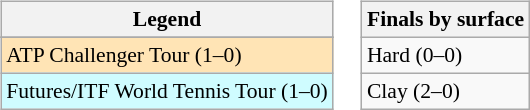<table>
<tr valign=top>
<td><br><table class=wikitable style=font-size:90%>
<tr>
<th>Legend</th>
</tr>
<tr bgcolor=e5d1cb>
</tr>
<tr bgcolor=moccasin>
<td>ATP Challenger Tour (1–0)</td>
</tr>
<tr bgcolor=cffcff>
<td>Futures/ITF World Tennis Tour (1–0)</td>
</tr>
</table>
</td>
<td><br><table class=wikitable style=font-size:90%>
<tr>
<th>Finals by surface</th>
</tr>
<tr>
<td>Hard (0–0)</td>
</tr>
<tr>
<td>Clay (2–0)</td>
</tr>
</table>
</td>
</tr>
</table>
